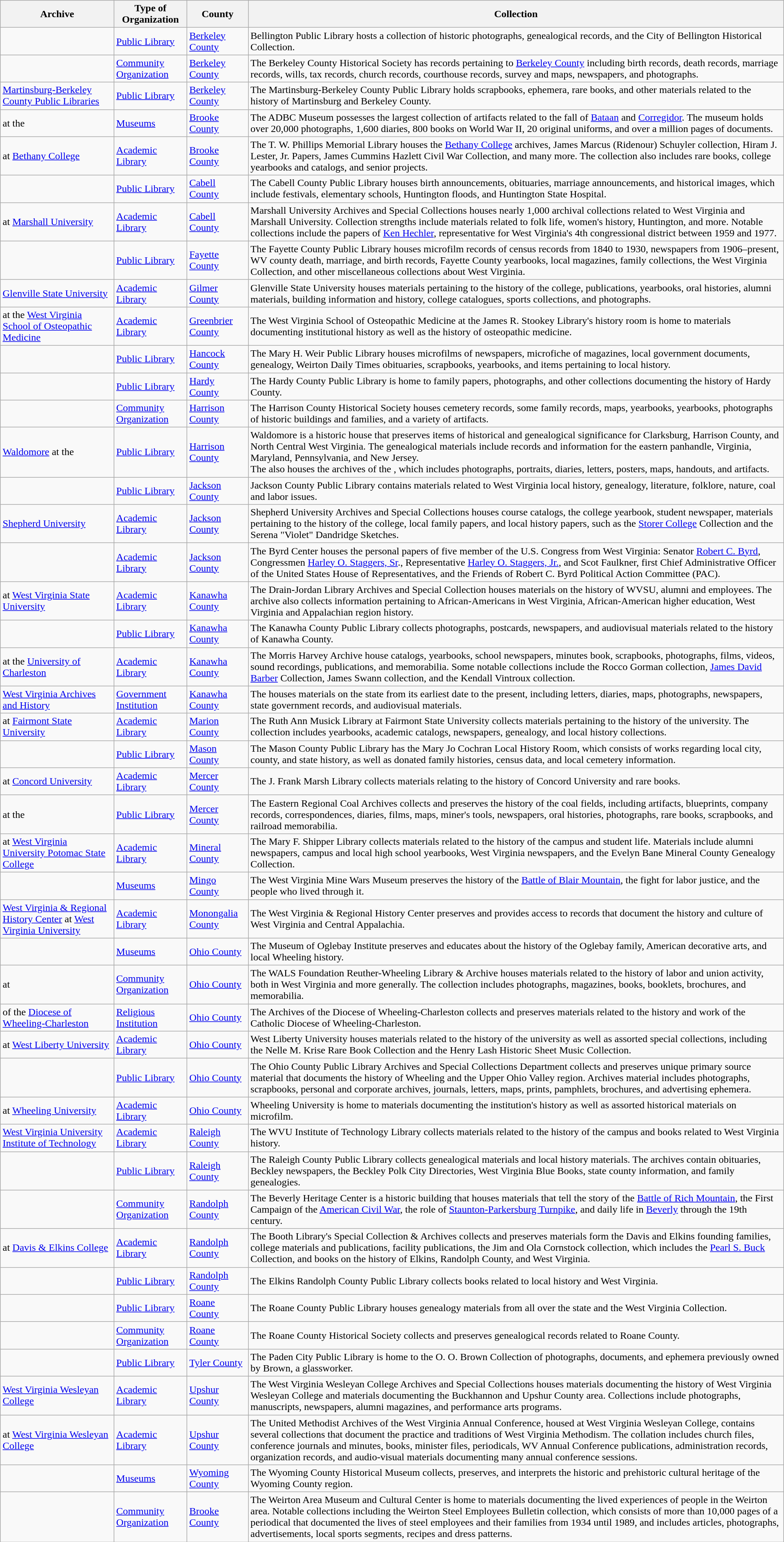<table class="wikitable sortable">
<tr>
<th>Archive</th>
<th>Type of Organization</th>
<th>County</th>
<th>Collection</th>
</tr>
<tr>
<td></td>
<td><a href='#'>Public Library</a></td>
<td><a href='#'>Berkeley County</a></td>
<td>Bellington Public Library hosts a collection of historic photographs, genealogical records, and the City of Bellington Historical Collection.</td>
</tr>
<tr>
<td></td>
<td><a href='#'>Community Organization</a></td>
<td><a href='#'>Berkeley County</a></td>
<td>The Berkeley County Historical Society has records pertaining to <a href='#'>Berkeley County</a> including birth records, death records, marriage records, wills, tax records, church records, courthouse records, survey and maps, newspapers, and photographs.</td>
</tr>
<tr>
<td><a href='#'>Martinsburg-Berkeley County Public Libraries</a></td>
<td><a href='#'>Public Library</a></td>
<td><a href='#'>Berkeley County</a></td>
<td>The Martinsburg-Berkeley County Public Library holds scrapbooks, ephemera, rare books, and other materials related to the history of Martinsburg and Berkeley County.</td>
</tr>
<tr>
<td> at the </td>
<td><a href='#'>Museums</a></td>
<td><a href='#'>Brooke County</a></td>
<td>The ADBC Museum possesses the largest collection of artifacts related to the fall of <a href='#'>Bataan</a> and <a href='#'>Corregidor</a>. The museum holds over 20,000 photographs, 1,600 diaries, 800 books on World War II, 20 original uniforms, and over a million pages of documents.</td>
</tr>
<tr>
<td> at <a href='#'>Bethany College</a></td>
<td><a href='#'>Academic Library</a></td>
<td><a href='#'>Brooke County</a></td>
<td>The T. W. Phillips Memorial Library houses the <a href='#'>Bethany College</a> archives, James Marcus (Ridenour) Schuyler collection, Hiram J. Lester, Jr. Papers, James Cummins Hazlett Civil War Collection, and many more. The collection also includes rare books, college yearbooks and catalogs, and senior projects.</td>
</tr>
<tr>
<td></td>
<td><a href='#'>Public Library</a></td>
<td><a href='#'>Cabell County</a></td>
<td>The Cabell County Public Library houses birth announcements, obituaries, marriage announcements, and historical images, which include festivals, elementary schools, Huntington floods, and Huntington State Hospital.</td>
</tr>
<tr>
<td> at <a href='#'>Marshall University</a></td>
<td><a href='#'>Academic Library</a></td>
<td><a href='#'>Cabell County</a></td>
<td>Marshall University Archives and Special Collections houses nearly 1,000 archival collections related to West Virginia and Marshall University. Collection strengths include materials related to folk life, women's history, Huntington, and more. Notable collections include the papers of <a href='#'>Ken Hechler</a>, representative for West Virginia's 4th congressional district between 1959 and 1977.</td>
</tr>
<tr>
<td></td>
<td><a href='#'>Public Library</a></td>
<td><a href='#'>Fayette County</a></td>
<td>The Fayette County Public Library houses microfilm records of census records from 1840 to 1930, newspapers from 1906–present, WV county death, marriage, and birth records, Fayette County yearbooks, local magazines, family collections, the West Virginia Collection, and other miscellaneous collections about West Virginia.</td>
</tr>
<tr>
<td><a href='#'>Glenville State University</a></td>
<td><a href='#'>Academic Library</a></td>
<td><a href='#'>Gilmer County</a></td>
<td>Glenville State University houses materials pertaining to the history of the college, publications, yearbooks, oral histories, alumni materials, building information and history, college catalogues, sports collections, and photographs.</td>
</tr>
<tr>
<td> at the <a href='#'>West Virginia School of Osteopathic Medicine</a></td>
<td><a href='#'>Academic Library</a></td>
<td><a href='#'>Greenbrier County</a></td>
<td>The West Virginia School of Osteopathic Medicine at the James R. Stookey Library's history room is home to materials documenting institutional history as well as the history of osteopathic medicine.</td>
</tr>
<tr>
<td></td>
<td><a href='#'>Public Library</a></td>
<td><a href='#'>Hancock County</a></td>
<td>The Mary H. Weir Public Library houses microfilms of newspapers, microfiche of magazines, local government documents, genealogy, Weirton Daily Times obituaries, scrapbooks, yearbooks,  and items pertaining to local history.</td>
</tr>
<tr>
<td></td>
<td><a href='#'>Public Library</a></td>
<td><a href='#'>Hardy County</a></td>
<td>The Hardy County Public Library is home to family papers, photographs, and other collections documenting the history of Hardy County.</td>
</tr>
<tr>
<td></td>
<td><a href='#'>Community Organization</a></td>
<td><a href='#'>Harrison County</a></td>
<td>The Harrison County Historical Society houses cemetery records, some family records, maps, yearbooks, yearbooks, photographs of historic buildings and families, and a variety of artifacts.</td>
</tr>
<tr>
<td><a href='#'>Waldomore</a> at the </td>
<td><a href='#'>Public Library</a></td>
<td><a href='#'>Harrison County</a></td>
<td>Waldomore is a historic house that preserves items of historical and genealogical significance for Clarksburg, Harrison County, and North Central West Virginia. The genealogical materials include records and information for the eastern panhandle, Virginia, Maryland, Pennsylvania, and New Jersey.<br>The  also houses the archives of the , which includes photographs, portraits, diaries, letters, posters, maps, handouts, and artifacts.</td>
</tr>
<tr>
<td></td>
<td><a href='#'>Public Library</a></td>
<td><a href='#'>Jackson County</a></td>
<td>Jackson County Public Library contains materials related to West Virginia local history, genealogy, literature, folklore, nature, coal and labor issues.</td>
</tr>
<tr>
<td><a href='#'>Shepherd University</a> </td>
<td><a href='#'>Academic Library</a></td>
<td><a href='#'>Jackson County</a></td>
<td>Shepherd University Archives and Special Collections houses course catalogs, the college yearbook, student newspaper, materials pertaining to the history of the college, local family papers, and local history papers, such as the <a href='#'>Storer College</a> Collection and the Serena "Violet" Dandridge Sketches.</td>
</tr>
<tr>
<td></td>
<td><a href='#'>Academic Library</a></td>
<td><a href='#'>Jackson County</a></td>
<td>The Byrd Center houses the personal papers of five member of the U.S. Congress from West Virginia: Senator <a href='#'>Robert C. Byrd</a>, Congressmen <a href='#'>Harley O. Staggers, Sr</a>., Representative <a href='#'>Harley O. Staggers, Jr.</a>, and Scot Faulkner, first Chief Administrative Officer of the United States House of Representatives, and the Friends of Robert C. Byrd Political Action Committee (PAC).</td>
</tr>
<tr>
<td> at <a href='#'>West Virginia State University</a></td>
<td><a href='#'>Academic Library</a></td>
<td><a href='#'>Kanawha County</a></td>
<td>The Drain-Jordan Library Archives and Special Collection houses materials on the history of WVSU, alumni and employees. The archive also collects information pertaining to African-Americans in West Virginia, African-American higher education, West Virginia and Appalachian region history.</td>
</tr>
<tr>
<td></td>
<td><a href='#'>Public Library</a></td>
<td><a href='#'>Kanawha County</a></td>
<td>The Kanawha County Public Library collects photographs, postcards, newspapers, and audiovisual materials related to the history of Kanawha County.</td>
</tr>
<tr>
<td> at the <a href='#'>University of Charleston</a></td>
<td><a href='#'>Academic Library</a></td>
<td><a href='#'>Kanawha County</a></td>
<td>The Morris Harvey Archive house catalogs, yearbooks, school newspapers, minutes book, scrapbooks, photographs, films, videos, sound recordings, publications, and memorabilia. Some notable collections include the Rocco Gorman collection, <a href='#'>James David Barber</a> Collection, James Swann collection, and the Kendall Vintroux collection.</td>
</tr>
<tr>
<td><a href='#'>West Virginia Archives and History</a></td>
<td><a href='#'>Government Institution</a></td>
<td><a href='#'>Kanawha County</a></td>
<td>The  houses materials on the state from its earliest date to the present, including letters, diaries, maps, photographs, newspapers, state government records, and audiovisual materials.</td>
</tr>
<tr>
<td> at <a href='#'>Fairmont State University</a></td>
<td><a href='#'>Academic Library</a></td>
<td><a href='#'>Marion County</a></td>
<td>The Ruth Ann Musick Library at Fairmont State University collects materials pertaining to the history of the university. The collection includes yearbooks, academic catalogs, newspapers, genealogy, and local history collections.</td>
</tr>
<tr>
<td></td>
<td><a href='#'>Public Library</a></td>
<td><a href='#'>Mason County</a></td>
<td>The Mason County Public Library has the Mary Jo Cochran Local History Room, which consists of works regarding local city, county, and state history, as well as donated family histories, census data, and local cemetery information.</td>
</tr>
<tr>
<td> at <a href='#'>Concord University</a></td>
<td><a href='#'>Academic Library</a></td>
<td><a href='#'>Mercer County</a></td>
<td>The J. Frank Marsh Library collects materials relating to the history of Concord University and rare books.</td>
</tr>
<tr>
<td> at the </td>
<td><a href='#'>Public Library</a></td>
<td><a href='#'>Mercer County</a></td>
<td>The Eastern Regional Coal Archives collects and preserves the history of the coal fields, including artifacts, blueprints, company records, correspondences, diaries, films, maps, miner's tools, newspapers, oral histories, photographs, rare books, scrapbooks, and railroad memorabilia.</td>
</tr>
<tr>
<td> at <a href='#'>West Virginia University Potomac State College</a></td>
<td><a href='#'>Academic Library</a></td>
<td><a href='#'>Mineral County</a></td>
<td>The Mary F. Shipper Library collects materials related to the history of the campus and student life. Materials include alumni newspapers, campus and local high school yearbooks, West Virginia newspapers, and the Evelyn Bane Mineral County Genealogy Collection.</td>
</tr>
<tr>
<td></td>
<td><a href='#'>Museums</a></td>
<td><a href='#'>Mingo County</a></td>
<td>The West Virginia Mine Wars Museum preserves the history of the <a href='#'>Battle of Blair Mountain</a>, the fight for labor justice, and the people who lived through it.</td>
</tr>
<tr>
<td><a href='#'>West Virginia & Regional History Center</a> at <a href='#'>West Virginia University</a></td>
<td><a href='#'>Academic Library</a></td>
<td><a href='#'>Monongalia County</a></td>
<td>The West Virginia & Regional History Center preserves and provides access to records that document the history and culture of West Virginia and Central Appalachia.</td>
</tr>
<tr>
<td></td>
<td><a href='#'>Museums</a></td>
<td><a href='#'>Ohio County</a></td>
<td>The Museum of Oglebay Institute preserves and educates about the history of the Oglebay family, American decorative arts, and local Wheeling history.</td>
</tr>
<tr>
<td> at </td>
<td><a href='#'>Community Organization</a></td>
<td><a href='#'>Ohio County</a></td>
<td>The WALS Foundation Reuther-Wheeling Library & Archive houses materials related to the history of labor and union activity, both in West Virginia and more generally. The collection includes photographs, magazines, books, booklets, brochures, and memorabilia.</td>
</tr>
<tr>
<td> of the <a href='#'>Diocese of Wheeling-Charleston</a></td>
<td><a href='#'>Religious Institution</a></td>
<td><a href='#'>Ohio County</a></td>
<td>The Archives of the Diocese of Wheeling-Charleston collects and preserves materials related to the history and work of the Catholic Diocese of Wheeling-Charleston.</td>
</tr>
<tr>
<td> at <a href='#'>West Liberty University</a></td>
<td><a href='#'>Academic Library</a></td>
<td><a href='#'>Ohio County</a></td>
<td>West Liberty University houses materials related to the history of the university as well as assorted special collections, including the Nelle M. Krise Rare Book Collection and the Henry Lash Historic Sheet Music Collection.</td>
</tr>
<tr>
<td></td>
<td><a href='#'>Public Library</a></td>
<td><a href='#'>Ohio County</a></td>
<td>The Ohio County Public Library Archives and Special Collections Department collects and preserves unique primary source material that documents the history of Wheeling and the Upper Ohio Valley region. Archives material includes photographs, scrapbooks, personal and corporate archives, journals, letters, maps, prints, pamphlets, brochures, and advertising ephemera.</td>
</tr>
<tr>
<td> at <a href='#'>Wheeling University</a></td>
<td><a href='#'>Academic Library</a></td>
<td><a href='#'>Ohio County</a></td>
<td>Wheeling University is home to materials documenting the institution's history as well as assorted historical materials on microfilm.</td>
</tr>
<tr>
<td><a href='#'>West Virginia University Institute of Technology</a> </td>
<td><a href='#'>Academic Library</a></td>
<td><a href='#'>Raleigh County</a></td>
<td>The WVU Institute of Technology Library collects materials related to the history of the campus and books related to West Virginia history.</td>
</tr>
<tr>
<td></td>
<td><a href='#'>Public Library</a></td>
<td><a href='#'>Raleigh County</a></td>
<td>The Raleigh County Public Library collects genealogical materials and local history materials. The archives contain obituaries, Beckley newspapers, the Beckley Polk City Directories, West Virginia Blue Books, state county information, and family genealogies.</td>
</tr>
<tr>
<td></td>
<td><a href='#'>Community Organization</a></td>
<td><a href='#'>Randolph County</a></td>
<td>The Beverly Heritage Center is a historic building that houses materials that tell the story of the <a href='#'>Battle of Rich Mountain</a>, the First Campaign of the <a href='#'>American Civil War</a>, the role of <a href='#'>Staunton-Parkersburg Turnpike</a>, and daily life in <a href='#'>Beverly</a> through the 19th century.</td>
</tr>
<tr>
<td> at <a href='#'>Davis & Elkins College</a></td>
<td><a href='#'>Academic Library</a></td>
<td><a href='#'>Randolph County</a></td>
<td>The Booth Library's Special Collection & Archives collects and preserves materials form the Davis and Elkins founding families, college materials and publications, facility publications, the Jim and Ola Cornstock collection, which includes the <a href='#'>Pearl S. Buck</a> Collection, and books on the history of Elkins, Randolph County, and West Virginia.</td>
</tr>
<tr>
<td></td>
<td><a href='#'>Public Library</a></td>
<td><a href='#'>Randolph County</a></td>
<td>The Elkins Randolph County Public Library collects books related to local history and West Virginia.</td>
</tr>
<tr>
<td></td>
<td><a href='#'>Public Library</a></td>
<td><a href='#'>Roane County</a></td>
<td>The Roane County Public Library houses genealogy materials from all over the state and the West Virginia Collection.</td>
</tr>
<tr>
<td></td>
<td><a href='#'>Community Organization</a></td>
<td><a href='#'>Roane County</a></td>
<td>The Roane County Historical Society collects and preserves genealogical records related to Roane County.</td>
</tr>
<tr>
<td></td>
<td><a href='#'>Public Library</a></td>
<td><a href='#'>Tyler County</a></td>
<td>The Paden City Public Library is home to the O. O. Brown Collection of photographs, documents, and ephemera previously owned by Brown, a glassworker.</td>
</tr>
<tr>
<td><a href='#'>West Virginia Wesleyan College</a> </td>
<td><a href='#'>Academic Library</a></td>
<td><a href='#'>Upshur County</a></td>
<td>The West Virginia Wesleyan College Archives and Special Collections houses materials documenting the history of West Virginia Wesleyan College and materials documenting the Buckhannon and Upshur County area. Collections include photographs, manuscripts, newspapers, alumni magazines, and performance arts programs.</td>
</tr>
<tr>
<td> at <a href='#'>West Virginia Wesleyan College</a></td>
<td><a href='#'>Academic Library</a></td>
<td><a href='#'>Upshur County</a></td>
<td>The United Methodist Archives of the West Virginia Annual Conference, housed at West Virginia Wesleyan College, contains several collections that document the practice and traditions of West Virginia Methodism. The collation includes church files, conference journals and minutes, books, minister files, periodicals, WV Annual Conference publications, administration records, organization records, and audio-visual materials documenting many annual conference sessions.</td>
</tr>
<tr>
<td></td>
<td><a href='#'>Museums</a></td>
<td><a href='#'>Wyoming County</a></td>
<td>The Wyoming County Historical Museum collects, preserves, and interprets the historic and prehistoric cultural heritage of the Wyoming County region.</td>
</tr>
<tr>
<td></td>
<td><a href='#'>Community Organization</a></td>
<td><a href='#'>Brooke County</a></td>
<td>The Weirton Area Museum and Cultural Center is home to materials documenting the lived experiences of people in the Weirton area. Notable collections including the Weirton Steel Employees Bulletin collection, which consists of more than 10,000 pages of a periodical that documented the lives of steel employees and their families from 1934 until 1989, and includes articles, photographs, advertisements, local sports segments, recipes and dress patterns.</td>
</tr>
</table>
